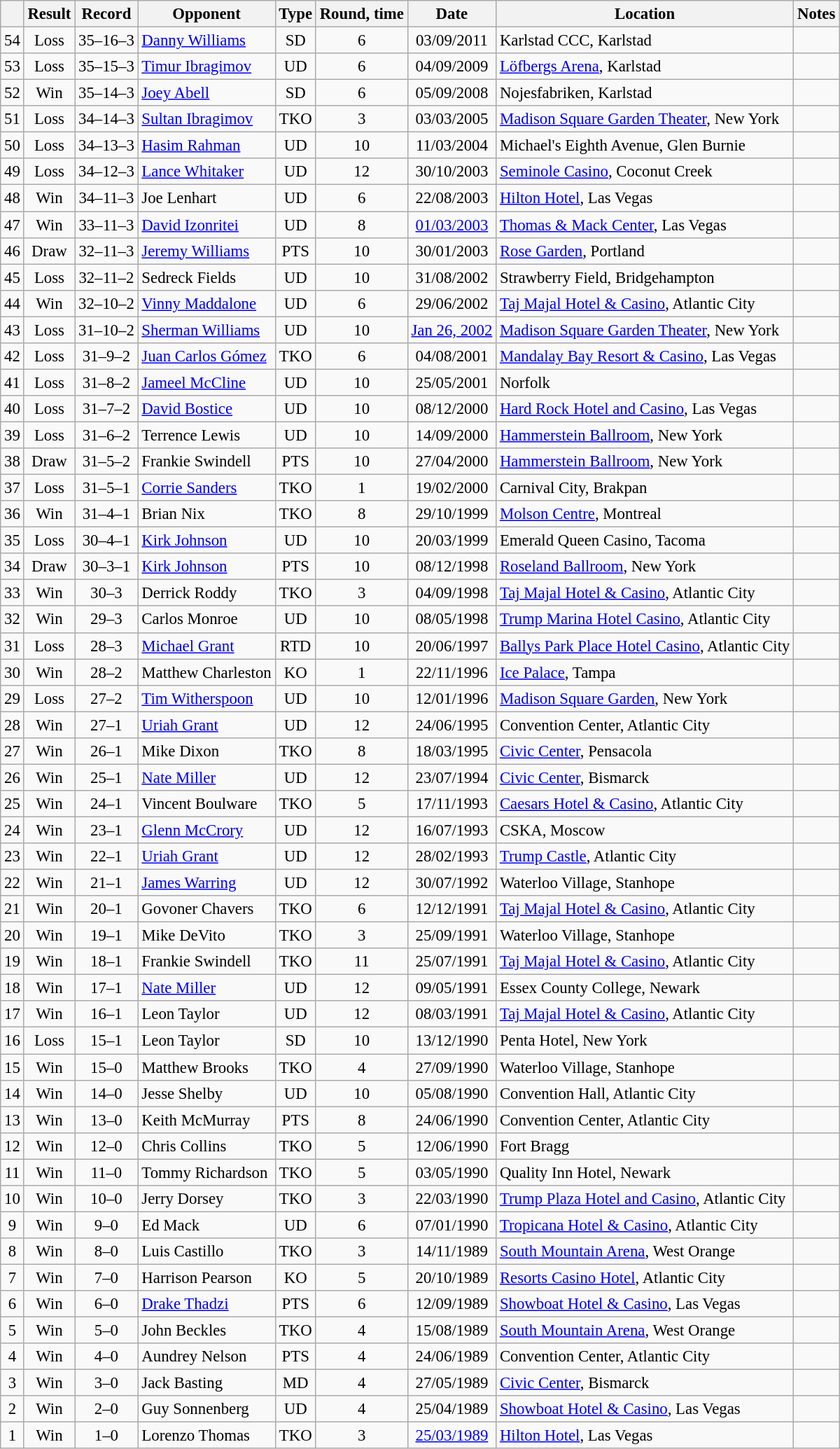<table class="wikitable" style="text-align:center; font-size:95%">
<tr>
<th></th>
<th>Result</th>
<th>Record</th>
<th>Opponent</th>
<th>Type</th>
<th>Round, time</th>
<th>Date</th>
<th>Location</th>
<th>Notes</th>
</tr>
<tr>
<td>54</td>
<td>Loss</td>
<td>35–16–3</td>
<td align=left> <a href='#'>Danny Williams</a></td>
<td>SD</td>
<td>6</td>
<td>03/09/2011</td>
<td align=left> Karlstad CCC, Karlstad</td>
<td align=left></td>
</tr>
<tr>
<td>53</td>
<td>Loss</td>
<td>35–15–3</td>
<td align=left> <a href='#'>Timur Ibragimov</a></td>
<td>UD</td>
<td>6</td>
<td>04/09/2009</td>
<td align=left> <a href='#'>Löfbergs Arena</a>, Karlstad</td>
<td align=left></td>
</tr>
<tr>
<td>52</td>
<td>Win</td>
<td>35–14–3</td>
<td align=left> <a href='#'>Joey Abell</a></td>
<td>SD</td>
<td>6</td>
<td>05/09/2008</td>
<td align=left> Nojesfabriken, Karlstad</td>
<td align=left></td>
</tr>
<tr>
<td>51</td>
<td>Loss</td>
<td>34–14–3</td>
<td align=left> <a href='#'>Sultan Ibragimov</a></td>
<td>TKO</td>
<td>3</td>
<td>03/03/2005</td>
<td align=left> <a href='#'>Madison Square Garden Theater</a>, New York</td>
<td align=left></td>
</tr>
<tr>
<td>50</td>
<td>Loss</td>
<td>34–13–3</td>
<td align=left> <a href='#'>Hasim Rahman</a></td>
<td>UD</td>
<td>10</td>
<td>11/03/2004</td>
<td align=left> Michael's Eighth Avenue, Glen Burnie</td>
<td align=left></td>
</tr>
<tr>
<td>49</td>
<td>Loss</td>
<td>34–12–3</td>
<td align=left> <a href='#'>Lance Whitaker</a></td>
<td>UD</td>
<td>12</td>
<td>30/10/2003</td>
<td align=left> <a href='#'>Seminole Casino</a>, Coconut Creek</td>
<td align=left></td>
</tr>
<tr>
<td>48</td>
<td>Win</td>
<td>34–11–3</td>
<td align=left> Joe Lenhart</td>
<td>UD</td>
<td>6</td>
<td>22/08/2003</td>
<td align=left> <a href='#'>Hilton Hotel</a>, Las Vegas</td>
<td align=left></td>
</tr>
<tr>
<td>47</td>
<td>Win</td>
<td>33–11–3</td>
<td align=left> <a href='#'>David Izonritei</a></td>
<td>UD</td>
<td>8</td>
<td><a href='#'>01/03/2003</a></td>
<td align=left> <a href='#'>Thomas & Mack Center</a>, Las Vegas</td>
<td align=left></td>
</tr>
<tr>
<td>46</td>
<td>Draw</td>
<td>32–11–3</td>
<td align=left> <a href='#'>Jeremy Williams</a></td>
<td>PTS</td>
<td>10</td>
<td>30/01/2003</td>
<td align=left> <a href='#'>Rose Garden</a>, Portland</td>
<td align=left></td>
</tr>
<tr>
<td>45</td>
<td>Loss</td>
<td>32–11–2</td>
<td align=left> Sedreck Fields</td>
<td>UD</td>
<td>10</td>
<td>31/08/2002</td>
<td align=left> Strawberry Field, Bridgehampton</td>
<td align=left></td>
</tr>
<tr>
<td>44</td>
<td>Win</td>
<td>32–10–2</td>
<td align=left> <a href='#'>Vinny Maddalone</a></td>
<td>UD</td>
<td>6</td>
<td>29/06/2002</td>
<td align=left> <a href='#'>Taj Majal Hotel & Casino</a>, Atlantic City</td>
<td align=left></td>
</tr>
<tr>
<td>43</td>
<td>Loss</td>
<td>31–10–2</td>
<td align=left> <a href='#'>Sherman Williams</a></td>
<td>UD</td>
<td>10</td>
<td><a href='#'>Jan 26, 2002</a></td>
<td align=left> <a href='#'>Madison Square Garden Theater</a>, New York</td>
<td align=left></td>
</tr>
<tr>
<td>42</td>
<td>Loss</td>
<td>31–9–2</td>
<td align=left> <a href='#'>Juan Carlos Gómez</a></td>
<td>TKO</td>
<td>6</td>
<td>04/08/2001</td>
<td align=left> <a href='#'>Mandalay Bay Resort & Casino</a>, Las Vegas</td>
<td align=left></td>
</tr>
<tr>
<td>41</td>
<td>Loss</td>
<td>31–8–2</td>
<td align=left> <a href='#'>Jameel McCline</a></td>
<td>UD</td>
<td>10</td>
<td>25/05/2001</td>
<td align=left> Norfolk</td>
<td align=left></td>
</tr>
<tr>
<td>40</td>
<td>Loss</td>
<td>31–7–2</td>
<td align=left> <a href='#'>David Bostice</a></td>
<td>UD</td>
<td>10</td>
<td>08/12/2000</td>
<td align=left> <a href='#'>Hard Rock Hotel and Casino</a>, Las Vegas</td>
<td align=left></td>
</tr>
<tr>
<td>39</td>
<td>Loss</td>
<td>31–6–2</td>
<td align=left> Terrence Lewis</td>
<td>UD</td>
<td>10</td>
<td>14/09/2000</td>
<td align=left> <a href='#'>Hammerstein Ballroom</a>, New York</td>
<td align=left></td>
</tr>
<tr>
<td>38</td>
<td>Draw</td>
<td>31–5–2</td>
<td align=left> Frankie Swindell</td>
<td>PTS</td>
<td>10</td>
<td>27/04/2000</td>
<td align=left> <a href='#'>Hammerstein Ballroom</a>, New York</td>
<td align=left></td>
</tr>
<tr>
<td>37</td>
<td>Loss</td>
<td>31–5–1</td>
<td align=left> <a href='#'>Corrie Sanders</a></td>
<td>TKO</td>
<td>1</td>
<td>19/02/2000</td>
<td align=left> Carnival City, Brakpan</td>
<td align=left></td>
</tr>
<tr>
<td>36</td>
<td>Win</td>
<td>31–4–1</td>
<td align=left> Brian Nix</td>
<td>TKO</td>
<td>8</td>
<td>29/10/1999</td>
<td align=left> <a href='#'>Molson Centre</a>, Montreal</td>
<td align=left></td>
</tr>
<tr>
<td>35</td>
<td>Loss</td>
<td>30–4–1</td>
<td align=left> <a href='#'>Kirk Johnson</a></td>
<td>UD</td>
<td>10</td>
<td>20/03/1999</td>
<td align=left> Emerald Queen Casino, Tacoma</td>
<td align=left></td>
</tr>
<tr>
<td>34</td>
<td>Draw</td>
<td>30–3–1</td>
<td align=left> <a href='#'>Kirk Johnson</a></td>
<td>PTS</td>
<td>10</td>
<td>08/12/1998</td>
<td align=left> <a href='#'>Roseland Ballroom</a>, New York</td>
<td align=left></td>
</tr>
<tr>
<td>33</td>
<td>Win</td>
<td>30–3</td>
<td align=left> Derrick Roddy</td>
<td>TKO</td>
<td>3</td>
<td>04/09/1998</td>
<td align=left> <a href='#'>Taj Majal Hotel & Casino</a>, Atlantic City</td>
<td align=left></td>
</tr>
<tr>
<td>32</td>
<td>Win</td>
<td>29–3</td>
<td align=left> Carlos Monroe</td>
<td>UD</td>
<td>10</td>
<td>08/05/1998</td>
<td align=left> <a href='#'>Trump Marina Hotel Casino</a>, Atlantic City</td>
<td align=left></td>
</tr>
<tr>
<td>31</td>
<td>Loss</td>
<td>28–3</td>
<td align=left> <a href='#'>Michael Grant</a></td>
<td>RTD</td>
<td>10</td>
<td>20/06/1997</td>
<td align=left> <a href='#'>Ballys Park Place Hotel Casino</a>, Atlantic City</td>
<td align=left></td>
</tr>
<tr>
<td>30</td>
<td>Win</td>
<td>28–2</td>
<td align=left> Matthew Charleston</td>
<td>KO</td>
<td>1</td>
<td>22/11/1996</td>
<td align=left> <a href='#'>Ice Palace</a>, Tampa</td>
<td align=left></td>
</tr>
<tr>
<td>29</td>
<td>Loss</td>
<td>27–2</td>
<td align=left> <a href='#'>Tim Witherspoon</a></td>
<td>UD</td>
<td>10</td>
<td>12/01/1996</td>
<td align=left> <a href='#'>Madison Square Garden</a>, New York</td>
<td align=left></td>
</tr>
<tr>
<td>28</td>
<td>Win</td>
<td>27–1</td>
<td align=left> <a href='#'>Uriah Grant</a></td>
<td>UD</td>
<td>12</td>
<td>24/06/1995</td>
<td align=left> Convention Center, Atlantic City</td>
<td align=left></td>
</tr>
<tr>
<td>27</td>
<td>Win</td>
<td>26–1</td>
<td align=left> Mike Dixon</td>
<td>TKO</td>
<td>8</td>
<td>18/03/1995</td>
<td align=left> <a href='#'>Civic Center</a>, Pensacola</td>
<td align=left></td>
</tr>
<tr>
<td>26</td>
<td>Win</td>
<td>25–1</td>
<td align=left> <a href='#'>Nate Miller</a></td>
<td>UD</td>
<td>12</td>
<td>23/07/1994</td>
<td align=left> <a href='#'>Civic Center</a>, Bismarck</td>
<td align=left></td>
</tr>
<tr>
<td>25</td>
<td>Win</td>
<td>24–1</td>
<td align=left> Vincent Boulware</td>
<td>TKO</td>
<td>5</td>
<td>17/11/1993</td>
<td align=left> <a href='#'>Caesars Hotel & Casino</a>, Atlantic City</td>
<td align=left></td>
</tr>
<tr>
<td>24</td>
<td>Win</td>
<td>23–1</td>
<td align=left> <a href='#'>Glenn McCrory</a></td>
<td>UD</td>
<td>12</td>
<td>16/07/1993</td>
<td align=left> CSKA, Moscow</td>
<td align=left></td>
</tr>
<tr>
<td>23</td>
<td>Win</td>
<td>22–1</td>
<td align=left> <a href='#'>Uriah Grant</a></td>
<td>UD</td>
<td>12</td>
<td>28/02/1993</td>
<td align=left> <a href='#'>Trump Castle</a>, Atlantic City</td>
<td align=left></td>
</tr>
<tr>
<td>22</td>
<td>Win</td>
<td>21–1</td>
<td align=left> <a href='#'>James Warring</a></td>
<td>UD</td>
<td>12</td>
<td>30/07/1992</td>
<td align=left> Waterloo Village, Stanhope</td>
<td align=left></td>
</tr>
<tr>
<td>21</td>
<td>Win</td>
<td>20–1</td>
<td align=left> Govoner Chavers</td>
<td>TKO</td>
<td>6</td>
<td>12/12/1991</td>
<td align=left> <a href='#'>Taj Majal Hotel & Casino</a>, Atlantic City</td>
<td align=left></td>
</tr>
<tr>
<td>20</td>
<td>Win</td>
<td>19–1</td>
<td align=left> Mike DeVito</td>
<td>TKO</td>
<td>3</td>
<td>25/09/1991</td>
<td align=left> Waterloo Village, Stanhope</td>
<td align=left></td>
</tr>
<tr>
<td>19</td>
<td>Win</td>
<td>18–1</td>
<td align=left> Frankie Swindell</td>
<td>TKO</td>
<td>11</td>
<td>25/07/1991</td>
<td align=left> <a href='#'>Taj Majal Hotel & Casino</a>, Atlantic City</td>
<td align=left></td>
</tr>
<tr>
<td>18</td>
<td>Win</td>
<td>17–1</td>
<td align=left> <a href='#'>Nate Miller</a></td>
<td>UD</td>
<td>12</td>
<td>09/05/1991</td>
<td align=left> Essex County College, Newark</td>
<td align=left></td>
</tr>
<tr>
<td>17</td>
<td>Win</td>
<td>16–1</td>
<td align=left> Leon Taylor</td>
<td>UD</td>
<td>12</td>
<td>08/03/1991</td>
<td align=left> <a href='#'>Taj Majal Hotel & Casino</a>, Atlantic City</td>
<td align=left></td>
</tr>
<tr>
<td>16</td>
<td>Loss</td>
<td>15–1</td>
<td align=left> Leon Taylor</td>
<td>SD</td>
<td>10</td>
<td>13/12/1990</td>
<td align=left> Penta Hotel, New York</td>
<td align=left></td>
</tr>
<tr>
<td>15</td>
<td>Win</td>
<td>15–0</td>
<td align=left> Matthew Brooks</td>
<td>TKO</td>
<td>4</td>
<td>27/09/1990</td>
<td align=left> Waterloo Village, Stanhope</td>
<td align=left></td>
</tr>
<tr>
<td>14</td>
<td>Win</td>
<td>14–0</td>
<td align=left> Jesse Shelby</td>
<td>UD</td>
<td>10</td>
<td>05/08/1990</td>
<td align=left> Convention Hall, Atlantic City</td>
<td align=left></td>
</tr>
<tr>
<td>13</td>
<td>Win</td>
<td>13–0</td>
<td align=left> Keith McMurray</td>
<td>PTS</td>
<td>8</td>
<td>24/06/1990</td>
<td align=left> Convention Center, Atlantic City</td>
<td align=left></td>
</tr>
<tr>
<td>12</td>
<td>Win</td>
<td>12–0</td>
<td align=left> Chris Collins</td>
<td>TKO</td>
<td>5</td>
<td>12/06/1990</td>
<td align=left> Fort Bragg</td>
<td align=left></td>
</tr>
<tr>
<td>11</td>
<td>Win</td>
<td>11–0</td>
<td align=left> Tommy Richardson</td>
<td>TKO</td>
<td>5</td>
<td>03/05/1990</td>
<td align=left> Quality Inn Hotel, Newark</td>
<td align=left></td>
</tr>
<tr>
<td>10</td>
<td>Win</td>
<td>10–0</td>
<td align=left> Jerry Dorsey</td>
<td>TKO</td>
<td>3</td>
<td>22/03/1990</td>
<td align=left> <a href='#'>Trump Plaza Hotel and Casino</a>, Atlantic City</td>
<td align=left></td>
</tr>
<tr>
<td>9</td>
<td>Win</td>
<td>9–0</td>
<td align=left> Ed Mack</td>
<td>UD</td>
<td>6</td>
<td>07/01/1990</td>
<td align=left> <a href='#'>Tropicana Hotel & Casino</a>, Atlantic City</td>
<td align=left></td>
</tr>
<tr>
<td>8</td>
<td>Win</td>
<td>8–0</td>
<td align=left> Luis Castillo</td>
<td>TKO</td>
<td>3</td>
<td>14/11/1989</td>
<td align=left> <a href='#'>South Mountain Arena</a>, West Orange</td>
<td align=left></td>
</tr>
<tr>
<td>7</td>
<td>Win</td>
<td>7–0</td>
<td align=left> Harrison Pearson</td>
<td>KO</td>
<td>5</td>
<td>20/10/1989</td>
<td align=left> <a href='#'>Resorts Casino Hotel</a>, Atlantic City</td>
<td align=left></td>
</tr>
<tr>
<td>6</td>
<td>Win</td>
<td>6–0</td>
<td align=left> <a href='#'>Drake Thadzi</a></td>
<td>PTS</td>
<td>6</td>
<td>12/09/1989</td>
<td align=left> <a href='#'>Showboat Hotel & Casino</a>, Las Vegas</td>
<td align=left></td>
</tr>
<tr>
<td>5</td>
<td>Win</td>
<td>5–0</td>
<td align=left> John Beckles</td>
<td>TKO</td>
<td>4</td>
<td>15/08/1989</td>
<td align=left> <a href='#'>South Mountain Arena</a>, West Orange</td>
<td align=left></td>
</tr>
<tr>
<td>4</td>
<td>Win</td>
<td>4–0</td>
<td align=left> Aundrey Nelson</td>
<td>PTS</td>
<td>4</td>
<td>24/06/1989</td>
<td align=left> Convention Center, Atlantic City</td>
<td align=left></td>
</tr>
<tr>
<td>3</td>
<td>Win</td>
<td>3–0</td>
<td align=left> Jack Basting</td>
<td>MD</td>
<td>4</td>
<td>27/05/1989</td>
<td align=left> <a href='#'>Civic Center</a>, Bismarck</td>
<td align=left></td>
</tr>
<tr>
<td>2</td>
<td>Win</td>
<td>2–0</td>
<td align=left> Guy Sonnenberg</td>
<td>UD</td>
<td>4</td>
<td>25/04/1989</td>
<td align=left> <a href='#'>Showboat Hotel & Casino</a>, Las Vegas</td>
<td align=left></td>
</tr>
<tr>
<td>1</td>
<td>Win</td>
<td>1–0</td>
<td align=left> Lorenzo Thomas</td>
<td>TKO</td>
<td>3</td>
<td><a href='#'>25/03/1989</a></td>
<td align=left> <a href='#'>Hilton Hotel</a>, Las Vegas</td>
<td align=left></td>
</tr>
</table>
